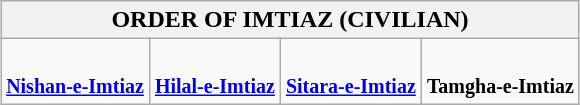<table class="wikitable" style="margin: 1em auto;">
<tr>
<th colspan="4">ORDER OF IMTIAZ (CIVILIAN)</th>
</tr>
<tr align="center">
<td><br><strong><small><a href='#'>Nishan-e-Imtiaz</a></small></strong></td>
<td><br><strong><small><a href='#'>Hilal-e-Imtiaz</a></small></strong></td>
<td><br><strong><small><a href='#'>Sitara-e-Imtiaz</a></small></strong></td>
<td><br><strong><small>Tamgha-e-Imtiaz</small></strong></td>
</tr>
</table>
